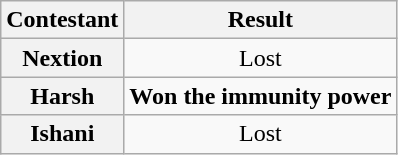<table class="wikitable" style="text-align:center">
<tr>
<th scope="col">Contestant</th>
<th>Result</th>
</tr>
<tr>
<th scope="row">Nextion</th>
<td>Lost</td>
</tr>
<tr>
<th scope="row">Harsh</th>
<td><strong>Won the immunity power</strong></td>
</tr>
<tr>
<th scope="row">Ishani</th>
<td>Lost</td>
</tr>
</table>
